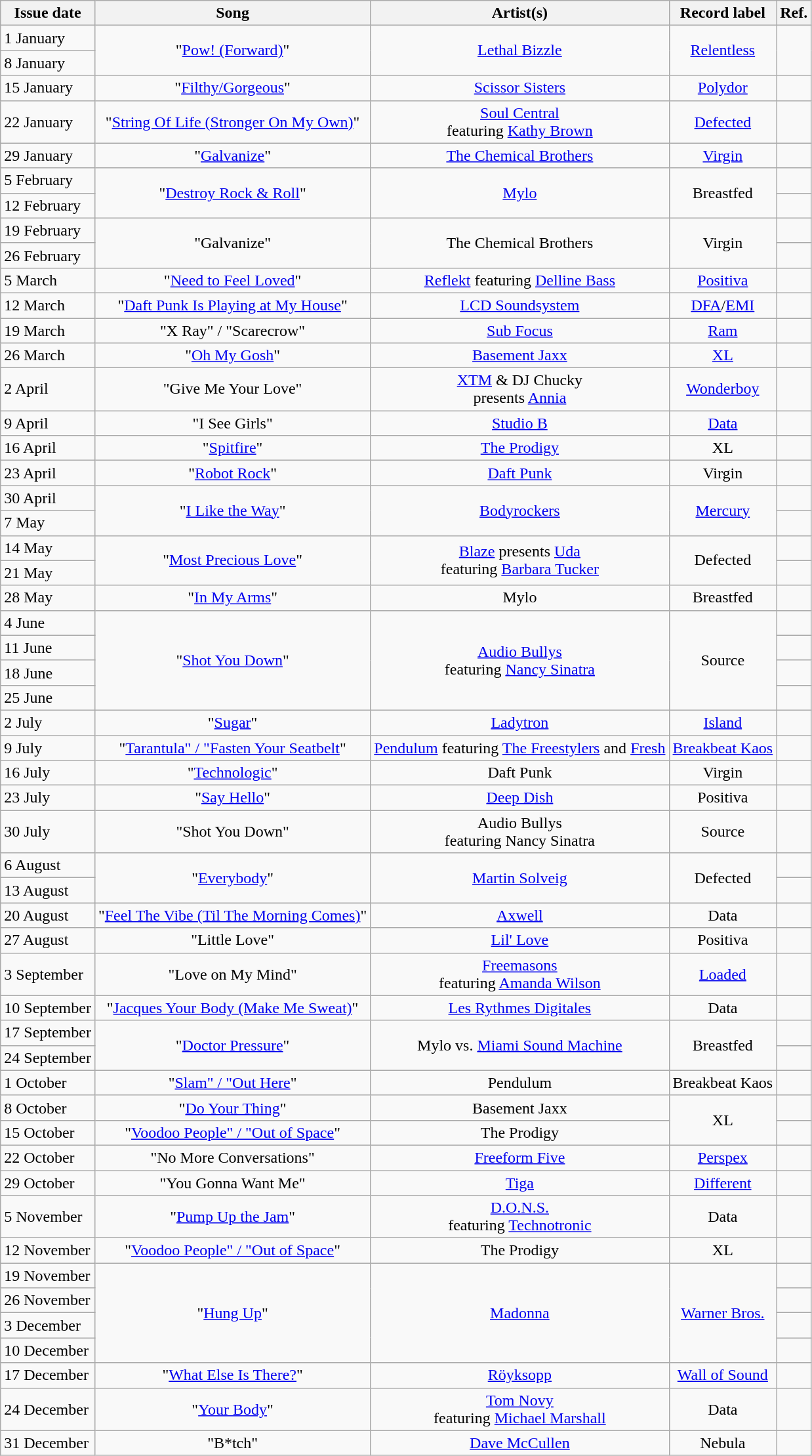<table class="wikitable plainrowheaders">
<tr>
<th scope=col>Issue date</th>
<th scope=col>Song</th>
<th scope=col>Artist(s)</th>
<th scope=col>Record label</th>
<th scope=col>Ref.</th>
</tr>
<tr>
<td>1 January</td>
<td align=center rowspan=2>"<a href='#'>Pow! (Forward)</a>"</td>
<td align=center rowspan=2><a href='#'>Lethal Bizzle</a></td>
<td align=center rowspan=2><a href='#'>Relentless</a></td>
<td align=center rowspan=2></td>
</tr>
<tr>
<td>8 January</td>
</tr>
<tr>
<td>15 January</td>
<td align=center>"<a href='#'>Filthy/Gorgeous</a>"</td>
<td align=center><a href='#'>Scissor Sisters</a></td>
<td align=center><a href='#'>Polydor</a></td>
<td align=center></td>
</tr>
<tr>
<td>22 January</td>
<td align=center>"<a href='#'>String Of Life (Stronger On My Own)</a>"</td>
<td align=center><a href='#'>Soul Central</a><br>featuring <a href='#'>Kathy Brown</a></td>
<td align=center><a href='#'>Defected</a></td>
<td align=center></td>
</tr>
<tr>
<td>29 January</td>
<td align=center>"<a href='#'>Galvanize</a>"</td>
<td align=center><a href='#'>The Chemical Brothers</a></td>
<td align=center><a href='#'>Virgin</a></td>
<td align=center></td>
</tr>
<tr>
<td>5 February</td>
<td style="text-align:center;" rowspan="2">"<a href='#'>Destroy Rock & Roll</a>"</td>
<td style="text-align:center;" rowspan="2"><a href='#'>Mylo</a></td>
<td style="text-align:center;" rowspan="2">Breastfed</td>
<td align=center></td>
</tr>
<tr>
<td>12 February</td>
<td align=center></td>
</tr>
<tr>
<td>19 February</td>
<td style="text-align:center;" rowspan="2">"Galvanize"</td>
<td style="text-align:center;" rowspan="2">The Chemical Brothers</td>
<td style="text-align:center;" rowspan="2">Virgin</td>
<td align=center></td>
</tr>
<tr>
<td>26 February</td>
<td align=center></td>
</tr>
<tr>
<td>5 March</td>
<td align=center>"<a href='#'>Need to Feel Loved</a>"</td>
<td align=center><a href='#'>Reflekt</a> featuring <a href='#'>Delline Bass</a></td>
<td align=center><a href='#'>Positiva</a></td>
<td align=center></td>
</tr>
<tr>
<td>12 March</td>
<td align=center>"<a href='#'>Daft Punk Is Playing at My House</a>"</td>
<td align=center><a href='#'>LCD Soundsystem</a></td>
<td align=center><a href='#'>DFA</a>/<a href='#'>EMI</a></td>
<td align=center></td>
</tr>
<tr>
<td>19 March</td>
<td align=center>"X Ray" / "Scarecrow"</td>
<td align=center><a href='#'>Sub Focus</a></td>
<td align=center><a href='#'>Ram</a></td>
<td align=center></td>
</tr>
<tr>
<td>26 March</td>
<td align=center>"<a href='#'>Oh My Gosh</a>"</td>
<td align=center><a href='#'>Basement Jaxx</a></td>
<td align=center><a href='#'>XL</a></td>
<td align=center></td>
</tr>
<tr>
<td>2 April</td>
<td align=center>"Give Me Your Love"</td>
<td align=center><a href='#'>XTM</a> & DJ Chucky<br>presents <a href='#'>Annia</a></td>
<td align=center><a href='#'>Wonderboy</a></td>
<td align=center></td>
</tr>
<tr>
<td>9 April</td>
<td align=center>"I See Girls"</td>
<td align=center><a href='#'>Studio B</a></td>
<td align=center><a href='#'>Data</a></td>
<td align=center></td>
</tr>
<tr>
<td>16 April</td>
<td align=center>"<a href='#'>Spitfire</a>"</td>
<td align=center><a href='#'>The Prodigy</a></td>
<td align=center>XL</td>
<td align=center></td>
</tr>
<tr>
<td>23 April</td>
<td align=center>"<a href='#'>Robot Rock</a>"</td>
<td align=center><a href='#'>Daft Punk</a></td>
<td align=center>Virgin</td>
<td align=center></td>
</tr>
<tr>
<td>30 April</td>
<td style="text-align:center;" rowspan="2">"<a href='#'>I Like the Way</a>"</td>
<td style="text-align:center;" rowspan="2"><a href='#'>Bodyrockers</a></td>
<td style="text-align:center;" rowspan="2"><a href='#'>Mercury</a></td>
<td align=center></td>
</tr>
<tr>
<td>7 May</td>
<td align=center></td>
</tr>
<tr>
<td>14 May</td>
<td style="text-align:center;" rowspan="2">"<a href='#'>Most Precious Love</a>"</td>
<td style="text-align:center;" rowspan="2"><a href='#'>Blaze</a> presents <a href='#'>Uda</a><br>featuring <a href='#'>Barbara Tucker</a></td>
<td style="text-align:center;" rowspan="2">Defected</td>
<td align=center></td>
</tr>
<tr>
<td>21 May</td>
<td align=center></td>
</tr>
<tr>
<td>28 May</td>
<td align=center>"<a href='#'>In My Arms</a>"</td>
<td align=center>Mylo</td>
<td align=center>Breastfed</td>
<td align=center></td>
</tr>
<tr>
<td>4 June</td>
<td style="text-align:center;" rowspan="4">"<a href='#'>Shot You Down</a>"</td>
<td style="text-align:center;" rowspan="4"><a href='#'>Audio Bullys</a><br>featuring <a href='#'>Nancy Sinatra</a></td>
<td style="text-align:center;" rowspan="4">Source</td>
<td align=center></td>
</tr>
<tr>
<td>11 June</td>
<td align=center></td>
</tr>
<tr>
<td>18 June</td>
<td align=center></td>
</tr>
<tr>
<td>25 June</td>
<td align=center></td>
</tr>
<tr>
<td>2 July</td>
<td align=center>"<a href='#'>Sugar</a>"</td>
<td align=center><a href='#'>Ladytron</a></td>
<td align=center><a href='#'>Island</a></td>
<td align=center></td>
</tr>
<tr>
<td>9 July</td>
<td align=center>"<a href='#'>Tarantula" / "Fasten Your Seatbelt</a>"</td>
<td align=center><a href='#'>Pendulum</a> featuring <a href='#'>The Freestylers</a> and <a href='#'>Fresh</a></td>
<td align=center><a href='#'>Breakbeat Kaos</a></td>
<td align=center></td>
</tr>
<tr>
<td>16 July</td>
<td align=center>"<a href='#'>Technologic</a>"</td>
<td align=center>Daft Punk</td>
<td align=center>Virgin</td>
<td align=center></td>
</tr>
<tr>
<td>23 July</td>
<td align=center>"<a href='#'>Say Hello</a>"</td>
<td align=center><a href='#'>Deep Dish</a></td>
<td align=center>Positiva</td>
<td align=center></td>
</tr>
<tr>
<td>30 July</td>
<td align=center>"Shot You Down"</td>
<td align=center>Audio Bullys<br>featuring Nancy Sinatra</td>
<td align=center>Source</td>
<td align=center></td>
</tr>
<tr>
<td>6 August</td>
<td style="text-align:center;" rowspan="2">"<a href='#'>Everybody</a>"</td>
<td style="text-align:center;" rowspan="2"><a href='#'>Martin Solveig</a></td>
<td style="text-align:center;" rowspan="2">Defected</td>
<td align=center></td>
</tr>
<tr>
<td>13 August</td>
<td align=center></td>
</tr>
<tr>
<td>20 August</td>
<td align=center>"<a href='#'>Feel The Vibe (Til The Morning Comes)</a>"</td>
<td align=center><a href='#'>Axwell</a></td>
<td align=center>Data</td>
<td align=center></td>
</tr>
<tr>
<td>27 August</td>
<td align=center>"Little Love"</td>
<td align=center><a href='#'>Lil' Love</a></td>
<td align=center>Positiva</td>
<td align=center></td>
</tr>
<tr>
<td>3 September</td>
<td align=center>"Love on My Mind"</td>
<td align=center><a href='#'>Freemasons</a><br>featuring <a href='#'>Amanda Wilson</a></td>
<td align=center><a href='#'>Loaded</a></td>
<td align=center></td>
</tr>
<tr>
<td>10 September</td>
<td align=center>"<a href='#'>Jacques Your Body (Make Me Sweat)</a>"</td>
<td align=center><a href='#'>Les Rythmes Digitales</a></td>
<td align=center>Data</td>
<td align=center></td>
</tr>
<tr>
<td>17 September</td>
<td style="text-align:center;" rowspan="2">"<a href='#'>Doctor Pressure</a>"</td>
<td style="text-align:center;" rowspan="2">Mylo vs. <a href='#'>Miami Sound Machine</a></td>
<td style="text-align:center;" rowspan="2">Breastfed</td>
<td align=center></td>
</tr>
<tr>
<td>24 September</td>
<td align=center></td>
</tr>
<tr>
<td>1 October</td>
<td align=center>"<a href='#'>Slam" / "Out Here</a>"</td>
<td align=center>Pendulum</td>
<td align=center>Breakbeat Kaos</td>
<td align=center></td>
</tr>
<tr>
<td>8 October</td>
<td align=center>"<a href='#'>Do Your Thing</a>"</td>
<td align=center>Basement Jaxx</td>
<td align=center rowspan=2>XL</td>
<td align=center></td>
</tr>
<tr>
<td>15 October</td>
<td align=center>"<a href='#'>Voodoo People" / "Out of Space</a>"</td>
<td align=center>The Prodigy</td>
<td align=center></td>
</tr>
<tr>
<td>22 October</td>
<td align=center>"No More Conversations"</td>
<td align=center><a href='#'>Freeform Five</a></td>
<td align=center><a href='#'>Perspex</a></td>
<td align=center></td>
</tr>
<tr>
<td>29 October</td>
<td align=center>"You Gonna Want Me"</td>
<td align=center><a href='#'>Tiga</a></td>
<td align=center><a href='#'>Different</a></td>
<td align=center></td>
</tr>
<tr>
<td>5 November</td>
<td align=center>"<a href='#'>Pump Up the Jam</a>"</td>
<td align=center><a href='#'>D.O.N.S.</a><br>featuring <a href='#'>Technotronic</a></td>
<td align=center>Data</td>
<td align=center></td>
</tr>
<tr>
<td>12 November</td>
<td align=center>"<a href='#'>Voodoo People" / "Out of Space</a>"</td>
<td align=center>The Prodigy</td>
<td align=center>XL</td>
<td align=center></td>
</tr>
<tr>
<td>19 November</td>
<td style="text-align:center;" rowspan="4">"<a href='#'>Hung Up</a>"</td>
<td style="text-align:center;" rowspan="4"><a href='#'>Madonna</a></td>
<td style="text-align:center;" rowspan="4"><a href='#'>Warner Bros.</a></td>
<td align=center></td>
</tr>
<tr>
<td>26 November</td>
<td align=center></td>
</tr>
<tr>
<td>3 December</td>
<td align=center></td>
</tr>
<tr>
<td>10 December</td>
<td align=center></td>
</tr>
<tr>
<td>17 December</td>
<td align=center>"<a href='#'>What Else Is There?</a>"</td>
<td align=center><a href='#'>Röyksopp</a></td>
<td align=center><a href='#'>Wall of Sound</a></td>
<td align=center></td>
</tr>
<tr>
<td>24 December</td>
<td align=center>"<a href='#'>Your Body</a>"</td>
<td align=center><a href='#'>Tom Novy</a><br>featuring <a href='#'>Michael Marshall</a></td>
<td align=center>Data</td>
<td align=center></td>
</tr>
<tr>
<td>31 December</td>
<td align=center>"B*tch"</td>
<td align=center><a href='#'>Dave McCullen</a></td>
<td align=center>Nebula</td>
<td align=center></td>
</tr>
</table>
